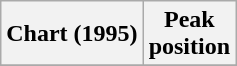<table class="wikitable">
<tr>
<th>Chart (1995)</th>
<th>Peak<br>position</th>
</tr>
<tr>
</tr>
</table>
